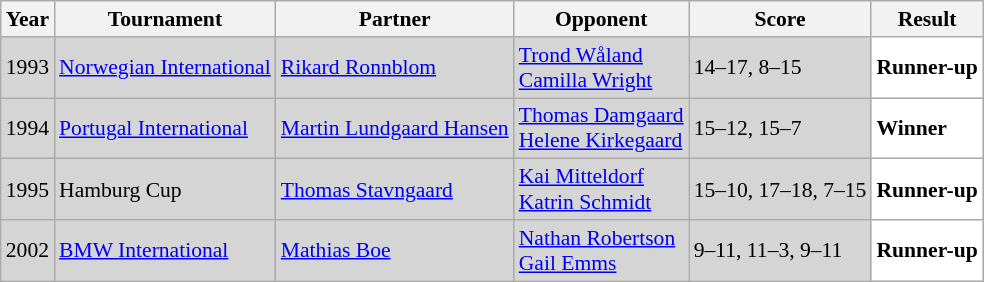<table class="sortable wikitable" style="font-size: 90%;">
<tr>
<th>Year</th>
<th>Tournament</th>
<th>Partner</th>
<th>Opponent</th>
<th>Score</th>
<th>Result</th>
</tr>
<tr style="background:#D5D5D5">
<td align="center">1993</td>
<td align="left"><a href='#'>Norwegian International</a></td>
<td align="left"> <a href='#'>Rikard Ronnblom</a></td>
<td align="left"> <a href='#'>Trond Wåland</a> <br>  <a href='#'>Camilla Wright</a></td>
<td align="left">14–17, 8–15</td>
<td style="text-align:left; background:white"> <strong>Runner-up</strong></td>
</tr>
<tr style="background:#D5D5D5">
<td align="center">1994</td>
<td align="left"><a href='#'>Portugal International</a></td>
<td align="left"> <a href='#'>Martin Lundgaard Hansen</a></td>
<td align="left"> <a href='#'>Thomas Damgaard</a> <br>  <a href='#'>Helene Kirkegaard</a></td>
<td align="left">15–12, 15–7</td>
<td style="text-align:left; background:white"> <strong>Winner</strong></td>
</tr>
<tr style="background:#D5D5D5">
<td align="center">1995</td>
<td align="left">Hamburg Cup</td>
<td align="left"> <a href='#'>Thomas Stavngaard</a></td>
<td align="left"> <a href='#'>Kai Mitteldorf</a> <br>  <a href='#'>Katrin Schmidt</a></td>
<td align="left">15–10, 17–18, 7–15</td>
<td style="text-align:left; background:white"> <strong>Runner-up</strong></td>
</tr>
<tr style="background:#D5D5D5">
<td align="center">2002</td>
<td align="left"><a href='#'>BMW International</a></td>
<td align="left"> <a href='#'>Mathias Boe</a></td>
<td align="left"> <a href='#'>Nathan Robertson</a> <br>  <a href='#'>Gail Emms</a></td>
<td align="left">9–11, 11–3, 9–11</td>
<td style="text-align:left; background:white"> <strong>Runner-up</strong></td>
</tr>
</table>
